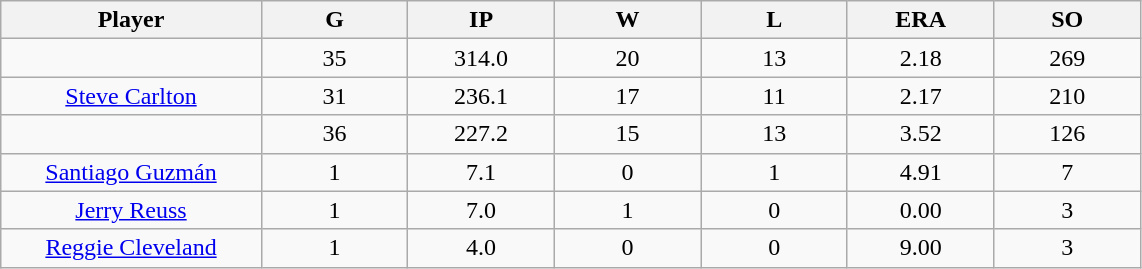<table class="wikitable sortable">
<tr>
<th bgcolor="#DDDDFF" width="16%">Player</th>
<th bgcolor="#DDDDFF" width="9%">G</th>
<th bgcolor="#DDDDFF" width="9%">IP</th>
<th bgcolor="#DDDDFF" width="9%">W</th>
<th bgcolor="#DDDDFF" width="9%">L</th>
<th bgcolor="#DDDDFF" width="9%">ERA</th>
<th bgcolor="#DDDDFF" width="9%">SO</th>
</tr>
<tr align="center">
<td></td>
<td>35</td>
<td>314.0</td>
<td>20</td>
<td>13</td>
<td>2.18</td>
<td>269</td>
</tr>
<tr align="center">
<td><a href='#'>Steve Carlton</a></td>
<td>31</td>
<td>236.1</td>
<td>17</td>
<td>11</td>
<td>2.17</td>
<td>210</td>
</tr>
<tr align="center">
<td></td>
<td>36</td>
<td>227.2</td>
<td>15</td>
<td>13</td>
<td>3.52</td>
<td>126</td>
</tr>
<tr align="center">
<td><a href='#'>Santiago Guzmán</a></td>
<td>1</td>
<td>7.1</td>
<td>0</td>
<td>1</td>
<td>4.91</td>
<td>7</td>
</tr>
<tr align="center">
<td><a href='#'>Jerry Reuss</a></td>
<td>1</td>
<td>7.0</td>
<td>1</td>
<td>0</td>
<td>0.00</td>
<td>3</td>
</tr>
<tr align="center">
<td><a href='#'>Reggie Cleveland</a></td>
<td>1</td>
<td>4.0</td>
<td>0</td>
<td>0</td>
<td>9.00</td>
<td>3</td>
</tr>
</table>
